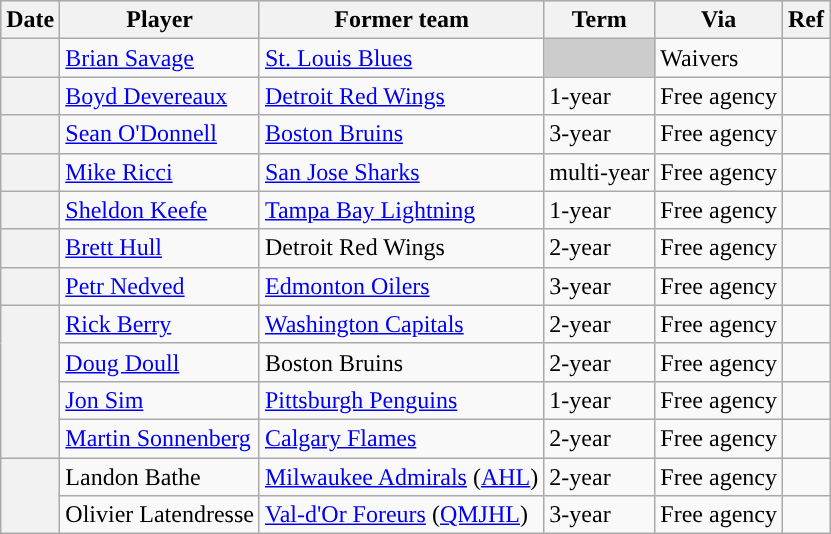<table class="wikitable plainrowheaders">
<tr style="background:#ddd; text-align:center;">
<th>Date</th>
<th>Player</th>
<th>Former team</th>
<th>Term</th>
<th>Via</th>
<th>Ref</th>
</tr>
<tr>
<th scope="row"></th>
<td><a href='#'>Brian Savage</a></td>
<td><a href='#'>St. Louis Blues</a></td>
<td style="background:#ccc"></td>
<td>Waivers</td>
<td></td>
</tr>
<tr>
<th scope="row"></th>
<td><a href='#'>Boyd Devereaux</a></td>
<td><a href='#'>Detroit Red Wings</a></td>
<td>1-year</td>
<td>Free agency</td>
<td></td>
</tr>
<tr>
<th scope="row"></th>
<td><a href='#'>Sean O'Donnell</a></td>
<td><a href='#'>Boston Bruins</a></td>
<td>3-year</td>
<td>Free agency</td>
<td></td>
</tr>
<tr>
<th scope="row"></th>
<td><a href='#'>Mike Ricci</a></td>
<td><a href='#'>San Jose Sharks</a></td>
<td>multi-year</td>
<td>Free agency</td>
<td></td>
</tr>
<tr>
<th scope="row"></th>
<td><a href='#'>Sheldon Keefe</a></td>
<td><a href='#'>Tampa Bay Lightning</a></td>
<td>1-year</td>
<td>Free agency</td>
<td></td>
</tr>
<tr>
<th scope="row"></th>
<td><a href='#'>Brett Hull</a></td>
<td>Detroit Red Wings</td>
<td>2-year</td>
<td>Free agency</td>
<td></td>
</tr>
<tr>
<th scope="row"></th>
<td><a href='#'>Petr Nedved</a></td>
<td><a href='#'>Edmonton Oilers</a></td>
<td>3-year</td>
<td>Free agency</td>
<td></td>
</tr>
<tr>
<th scope="row" rowspan=4></th>
<td><a href='#'>Rick Berry</a></td>
<td><a href='#'>Washington Capitals</a></td>
<td>2-year</td>
<td>Free agency</td>
<td></td>
</tr>
<tr>
<td><a href='#'>Doug Doull</a></td>
<td>Boston Bruins</td>
<td>2-year</td>
<td>Free agency</td>
<td></td>
</tr>
<tr>
<td><a href='#'>Jon Sim</a></td>
<td><a href='#'>Pittsburgh Penguins</a></td>
<td>1-year</td>
<td>Free agency</td>
<td></td>
</tr>
<tr>
<td><a href='#'>Martin Sonnenberg</a></td>
<td><a href='#'>Calgary Flames</a></td>
<td>2-year</td>
<td>Free agency</td>
<td></td>
</tr>
<tr>
<th scope="row" rowspan=2></th>
<td>Landon Bathe</td>
<td><a href='#'>Milwaukee Admirals</a> (<a href='#'>AHL</a>)</td>
<td>2-year</td>
<td>Free agency</td>
<td></td>
</tr>
<tr>
<td>Olivier Latendresse</td>
<td><a href='#'>Val-d'Or Foreurs</a> (<a href='#'>QMJHL</a>)</td>
<td>3-year</td>
<td>Free agency</td>
<td></td>
</tr>
</table>
